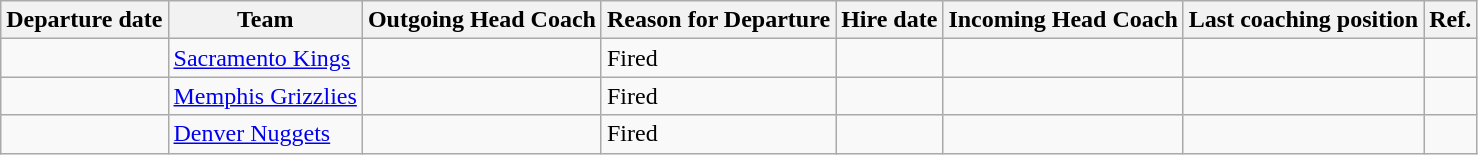<table class="wikitable sortable">
<tr>
<th>Departure date</th>
<th>Team</th>
<th>Outgoing Head Coach</th>
<th>Reason for Departure</th>
<th>Hire date</th>
<th>Incoming Head Coach</th>
<th class="unsortable">Last coaching position</th>
<th class="unsortable">Ref.</th>
</tr>
<tr>
<td align=center></td>
<td><a href='#'>Sacramento Kings</a></td>
<td></td>
<td>Fired</td>
<td align=center></td>
<td></td>
<td></td>
<td align="center"></td>
</tr>
<tr>
<td align=center></td>
<td><a href='#'>Memphis Grizzlies</a></td>
<td></td>
<td>Fired</td>
<td align=center></td>
<td></td>
<td></td>
<td align="center"></td>
</tr>
<tr>
<td align=center></td>
<td><a href='#'>Denver Nuggets</a></td>
<td></td>
<td>Fired</td>
<td align=center></td>
<td></td>
<td></td>
<td align="center"></td>
</tr>
</table>
